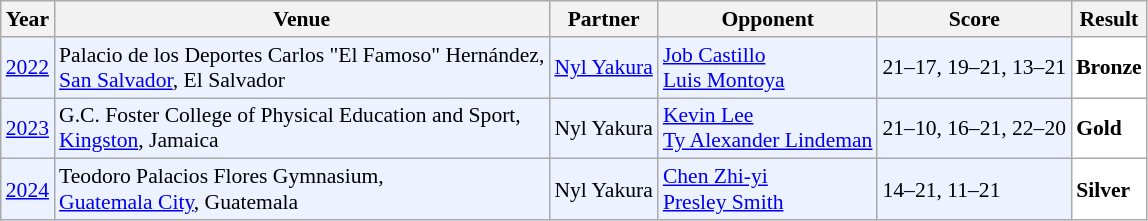<table class="sortable wikitable" style="font-size: 90%;">
<tr>
<th>Year</th>
<th>Venue</th>
<th>Partner</th>
<th>Opponent</th>
<th>Score</th>
<th>Result</th>
</tr>
<tr style="background:#ECF2FF">
<td align="center"><a href='#'>2022</a></td>
<td align="left">Palacio de los Deportes Carlos "El Famoso" Hernández,<br><a href='#'>San Salvador</a>, El Salvador</td>
<td align="left"> <a href='#'>Nyl Yakura</a></td>
<td align="left"> <a href='#'>Job Castillo</a><br> <a href='#'>Luis Montoya</a></td>
<td align="left">21–17, 19–21, 13–21</td>
<td style="text-align:left; background:white"> <strong>Bronze</strong></td>
</tr>
<tr style="background:#ECF2FF">
<td align="center"><a href='#'>2023</a></td>
<td align="left">G.C. Foster College of Physical Education and Sport,<br><a href='#'>Kingston</a>, Jamaica</td>
<td align="left"> Nyl Yakura</td>
<td align="left"> <a href='#'>Kevin Lee</a><br> <a href='#'>Ty Alexander Lindeman</a></td>
<td align="left">21–10, 16–21, 22–20</td>
<td style="text-align:left; background:white"> <strong>Gold</strong></td>
</tr>
<tr style="background:#ECF2FF">
<td align="center"><a href='#'>2024</a></td>
<td align="left">Teodoro Palacios Flores Gymnasium,<br><a href='#'>Guatemala City</a>, Guatemala</td>
<td align="left"> Nyl Yakura</td>
<td align="left"> <a href='#'>Chen Zhi-yi</a><br> <a href='#'>Presley Smith</a></td>
<td align="left">14–21, 11–21</td>
<td style="text-align:left; background:white"> <strong>Silver</strong></td>
</tr>
</table>
